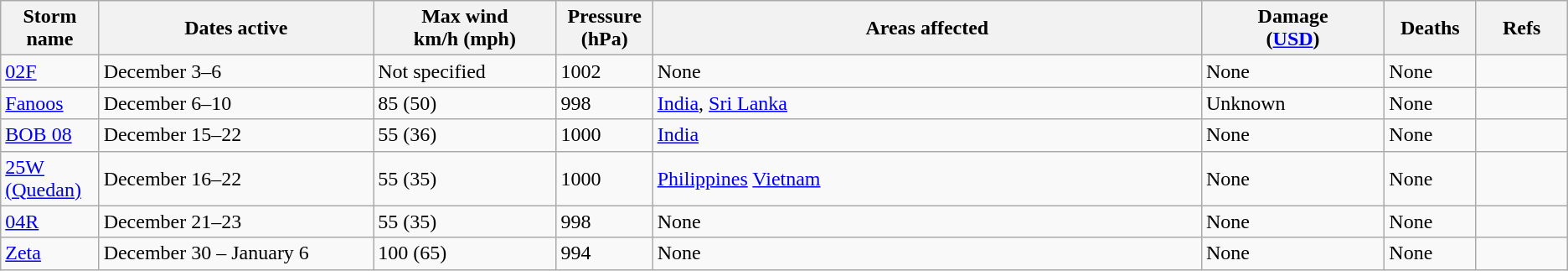<table class="wikitable sortable">
<tr>
<th width="5%">Storm name</th>
<th width="15%">Dates active</th>
<th width="10%">Max wind<br>km/h (mph)</th>
<th width="5%">Pressure<br>(hPa)</th>
<th width="30%">Areas affected</th>
<th width="10%">Damage<br>(<a href='#'>USD</a>)</th>
<th width="5%">Deaths</th>
<th width="5%">Refs</th>
</tr>
<tr>
<td><a href='#'>02F</a></td>
<td>December 3–6</td>
<td>Not specified</td>
<td>1002</td>
<td>None</td>
<td>None</td>
<td>None</td>
<td></td>
</tr>
<tr>
<td><a href='#'>Fanoos</a></td>
<td>December 6–10</td>
<td>85 (50)</td>
<td>998</td>
<td><a href='#'>India</a>, <a href='#'>Sri Lanka</a></td>
<td>Unknown</td>
<td>None</td>
<td></td>
</tr>
<tr>
<td><a href='#'>BOB 08</a></td>
<td>December 15–22</td>
<td>55 (36)</td>
<td>1000</td>
<td><a href='#'>India</a></td>
<td>None</td>
<td>None</td>
<td></td>
</tr>
<tr>
<td><a href='#'>25W (Quedan)</a></td>
<td>December 16–22</td>
<td>55 (35)</td>
<td>1000</td>
<td><a href='#'>Philippines</a> <a href='#'>Vietnam</a></td>
<td>None</td>
<td>None</td>
<td></td>
</tr>
<tr>
<td><a href='#'>04R</a></td>
<td>December 21–23</td>
<td>55 (35)</td>
<td>998</td>
<td>None</td>
<td>None</td>
<td>None</td>
<td></td>
</tr>
<tr>
<td><a href='#'>Zeta</a></td>
<td>December 30 – January 6</td>
<td>100 (65)</td>
<td>994</td>
<td>None</td>
<td>None</td>
<td>None</td>
<td></td>
</tr>
</table>
